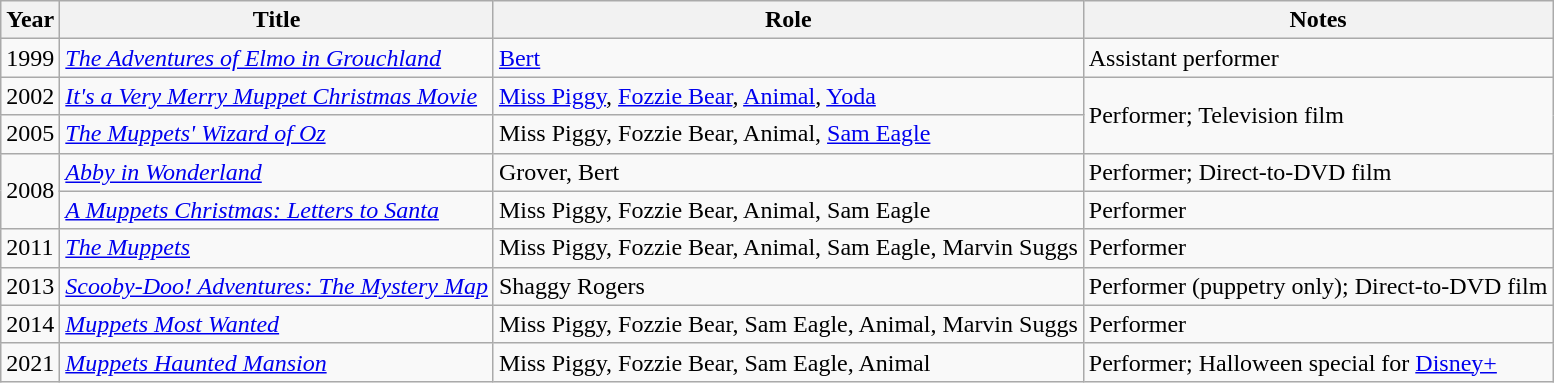<table class="wikitable">
<tr>
<th>Year</th>
<th>Title</th>
<th>Role</th>
<th>Notes</th>
</tr>
<tr>
<td>1999</td>
<td><em><a href='#'>The Adventures of Elmo in Grouchland</a></em></td>
<td><a href='#'>Bert</a></td>
<td>Assistant performer</td>
</tr>
<tr>
<td>2002</td>
<td><em><a href='#'>It's a Very Merry Muppet Christmas Movie</a></em></td>
<td><a href='#'>Miss Piggy</a>, <a href='#'>Fozzie Bear</a>, <a href='#'>Animal</a>, <a href='#'>Yoda</a></td>
<td rowspan="2">Performer; Television film</td>
</tr>
<tr>
<td>2005</td>
<td><em><a href='#'>The Muppets' Wizard of Oz</a></em></td>
<td>Miss Piggy, Fozzie Bear, Animal, <a href='#'>Sam Eagle</a></td>
</tr>
<tr>
<td rowspan="2">2008</td>
<td><em><a href='#'>Abby in Wonderland</a></em></td>
<td>Grover, Bert</td>
<td>Performer; Direct-to-DVD film</td>
</tr>
<tr>
<td><em><a href='#'>A Muppets Christmas: Letters to Santa</a></em></td>
<td>Miss Piggy, Fozzie Bear, Animal, Sam Eagle</td>
<td>Performer</td>
</tr>
<tr>
<td>2011</td>
<td><em><a href='#'>The Muppets</a></em></td>
<td>Miss Piggy, Fozzie Bear, Animal, Sam Eagle, Marvin Suggs</td>
<td>Performer</td>
</tr>
<tr>
<td>2013</td>
<td><em><a href='#'>Scooby-Doo! Adventures: The Mystery Map</a></em></td>
<td>Shaggy Rogers</td>
<td>Performer (puppetry only); Direct-to-DVD film</td>
</tr>
<tr>
<td>2014</td>
<td><em><a href='#'>Muppets Most Wanted</a></em></td>
<td>Miss Piggy, Fozzie Bear, Sam Eagle, Animal, Marvin Suggs</td>
<td>Performer</td>
</tr>
<tr>
<td>2021</td>
<td><em><a href='#'>Muppets Haunted Mansion</a></em></td>
<td>Miss Piggy, Fozzie Bear, Sam Eagle, Animal</td>
<td>Performer; Halloween special for <a href='#'>Disney+</a></td>
</tr>
</table>
